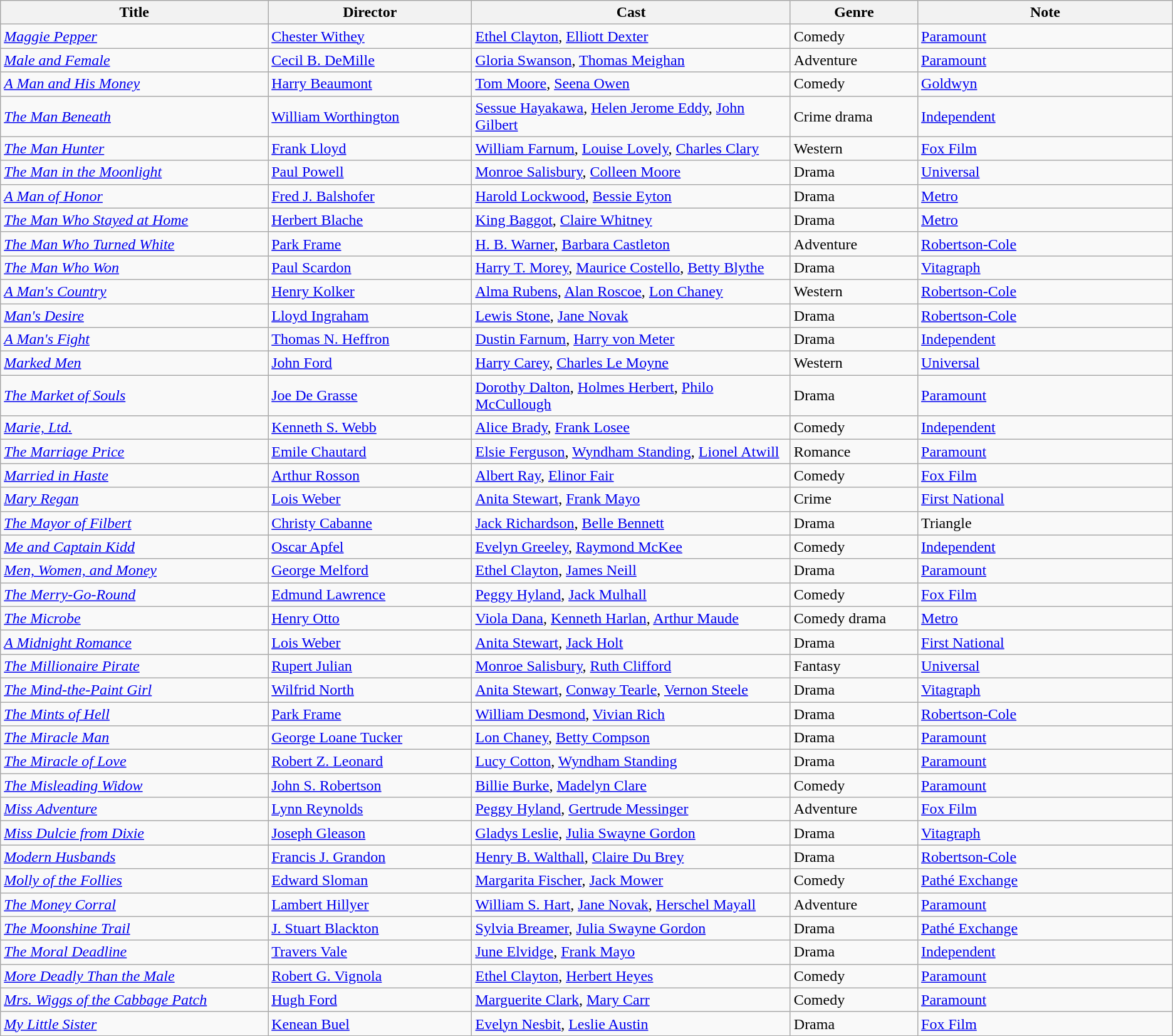<table class="wikitable">
<tr>
<th style="width:21%;">Title</th>
<th style="width:16%;">Director</th>
<th style="width:25%;">Cast</th>
<th style="width:10%;">Genre</th>
<th style="width:20%;">Note</th>
</tr>
<tr>
<td><em><a href='#'>Maggie Pepper</a></em></td>
<td><a href='#'>Chester Withey</a></td>
<td><a href='#'>Ethel Clayton</a>, <a href='#'>Elliott Dexter</a></td>
<td>Comedy</td>
<td><a href='#'>Paramount</a></td>
</tr>
<tr>
<td><em><a href='#'>Male and Female</a></em></td>
<td><a href='#'>Cecil B. DeMille</a></td>
<td><a href='#'>Gloria Swanson</a>, <a href='#'>Thomas Meighan</a></td>
<td>Adventure</td>
<td><a href='#'>Paramount</a></td>
</tr>
<tr>
<td><em><a href='#'>A Man and His Money</a></em></td>
<td><a href='#'>Harry Beaumont</a></td>
<td><a href='#'>Tom Moore</a>, <a href='#'>Seena Owen</a></td>
<td>Comedy</td>
<td><a href='#'>Goldwyn</a></td>
</tr>
<tr>
<td><em><a href='#'>The Man Beneath</a></em></td>
<td><a href='#'>William Worthington</a></td>
<td><a href='#'>Sessue Hayakawa</a>, <a href='#'>Helen Jerome Eddy</a>, <a href='#'>John Gilbert</a></td>
<td>Crime drama</td>
<td><a href='#'>Independent</a></td>
</tr>
<tr>
<td><em><a href='#'>The Man Hunter</a></em></td>
<td><a href='#'>Frank Lloyd</a></td>
<td><a href='#'>William Farnum</a>, <a href='#'>Louise Lovely</a>, <a href='#'>Charles Clary</a></td>
<td>Western</td>
<td><a href='#'>Fox Film</a></td>
</tr>
<tr>
<td><em><a href='#'>The Man in the Moonlight</a></em></td>
<td><a href='#'>Paul Powell</a></td>
<td><a href='#'>Monroe Salisbury</a>, <a href='#'>Colleen Moore</a></td>
<td>Drama</td>
<td><a href='#'>Universal</a></td>
</tr>
<tr>
<td><em><a href='#'>A Man of Honor</a></em></td>
<td><a href='#'>Fred J. Balshofer</a></td>
<td><a href='#'>Harold Lockwood</a>, <a href='#'>Bessie Eyton</a></td>
<td>Drama</td>
<td><a href='#'>Metro</a></td>
</tr>
<tr>
<td><em><a href='#'>The Man Who Stayed at Home</a></em></td>
<td><a href='#'>Herbert Blache</a></td>
<td><a href='#'>King Baggot</a>, <a href='#'>Claire Whitney</a></td>
<td>Drama</td>
<td><a href='#'>Metro</a></td>
</tr>
<tr>
<td><em><a href='#'>The Man Who Turned White</a></em></td>
<td><a href='#'>Park Frame</a></td>
<td><a href='#'>H. B. Warner</a>, <a href='#'>Barbara Castleton</a></td>
<td>Adventure</td>
<td><a href='#'>Robertson-Cole</a></td>
</tr>
<tr>
<td><em><a href='#'>The Man Who Won</a></em></td>
<td><a href='#'>Paul Scardon</a></td>
<td><a href='#'>Harry T. Morey</a>, <a href='#'>Maurice Costello</a>, <a href='#'>Betty Blythe</a></td>
<td>Drama</td>
<td><a href='#'>Vitagraph</a></td>
</tr>
<tr>
<td><em><a href='#'>A Man's Country</a></em></td>
<td><a href='#'>Henry Kolker</a></td>
<td><a href='#'>Alma Rubens</a>, <a href='#'>Alan Roscoe</a>, <a href='#'>Lon Chaney</a></td>
<td>Western</td>
<td><a href='#'>Robertson-Cole</a></td>
</tr>
<tr>
<td><em><a href='#'>Man's Desire</a></em></td>
<td><a href='#'>Lloyd Ingraham</a></td>
<td><a href='#'>Lewis Stone</a>, <a href='#'>Jane Novak</a></td>
<td>Drama</td>
<td><a href='#'>Robertson-Cole</a></td>
</tr>
<tr>
<td><em><a href='#'>A Man's Fight</a></em></td>
<td><a href='#'>Thomas N. Heffron</a></td>
<td><a href='#'>Dustin Farnum</a>, <a href='#'>Harry von Meter</a></td>
<td>Drama</td>
<td><a href='#'>Independent</a></td>
</tr>
<tr>
<td><em><a href='#'>Marked Men</a></em></td>
<td><a href='#'>John Ford</a></td>
<td><a href='#'>Harry Carey</a>, <a href='#'>Charles Le Moyne</a></td>
<td>Western</td>
<td><a href='#'>Universal</a></td>
</tr>
<tr>
<td><em><a href='#'>The Market of Souls</a></em></td>
<td><a href='#'>Joe De Grasse</a></td>
<td><a href='#'>Dorothy Dalton</a>, <a href='#'>Holmes Herbert</a>, <a href='#'>Philo McCullough</a></td>
<td>Drama</td>
<td><a href='#'>Paramount</a></td>
</tr>
<tr>
<td><em><a href='#'>Marie, Ltd.</a></em></td>
<td><a href='#'>Kenneth S. Webb</a></td>
<td><a href='#'>Alice Brady</a>, <a href='#'>Frank Losee</a></td>
<td>Comedy</td>
<td><a href='#'>Independent</a></td>
</tr>
<tr>
<td><em><a href='#'>The Marriage Price</a></em></td>
<td><a href='#'>Emile Chautard</a></td>
<td><a href='#'>Elsie Ferguson</a>, <a href='#'>Wyndham Standing</a>, <a href='#'>Lionel Atwill</a></td>
<td>Romance</td>
<td><a href='#'>Paramount</a></td>
</tr>
<tr>
<td><em><a href='#'>Married in Haste</a></em></td>
<td><a href='#'>Arthur Rosson</a></td>
<td><a href='#'>Albert Ray</a>, <a href='#'>Elinor Fair</a></td>
<td>Comedy</td>
<td><a href='#'>Fox Film</a></td>
</tr>
<tr>
<td><em><a href='#'>Mary Regan</a></em></td>
<td><a href='#'>Lois Weber</a></td>
<td><a href='#'>Anita Stewart</a>, <a href='#'>Frank Mayo</a></td>
<td>Crime</td>
<td><a href='#'>First National</a></td>
</tr>
<tr>
<td><em><a href='#'>The Mayor of Filbert</a></em></td>
<td><a href='#'>Christy Cabanne</a></td>
<td><a href='#'>Jack Richardson</a>, <a href='#'>Belle Bennett</a></td>
<td>Drama</td>
<td>Triangle</td>
</tr>
<tr>
<td><em><a href='#'>Me and Captain Kidd</a></em></td>
<td><a href='#'>Oscar Apfel</a></td>
<td><a href='#'>Evelyn Greeley</a>, <a href='#'>Raymond McKee</a></td>
<td>Comedy</td>
<td><a href='#'>Independent</a></td>
</tr>
<tr>
<td><em><a href='#'>Men, Women, and Money</a></em></td>
<td><a href='#'>George Melford</a></td>
<td><a href='#'>Ethel Clayton</a>, <a href='#'>James Neill</a></td>
<td>Drama</td>
<td><a href='#'>Paramount</a></td>
</tr>
<tr>
<td><em><a href='#'>The Merry-Go-Round</a></em></td>
<td><a href='#'>Edmund Lawrence</a></td>
<td><a href='#'>Peggy Hyland</a>, <a href='#'>Jack Mulhall</a></td>
<td>Comedy</td>
<td><a href='#'>Fox Film</a></td>
</tr>
<tr>
<td><em><a href='#'>The Microbe</a></em></td>
<td><a href='#'>Henry Otto</a></td>
<td><a href='#'>Viola Dana</a>, <a href='#'>Kenneth Harlan</a>, <a href='#'>Arthur Maude</a></td>
<td>Comedy drama</td>
<td><a href='#'>Metro</a></td>
</tr>
<tr>
<td><em><a href='#'>A Midnight Romance</a></em></td>
<td><a href='#'>Lois Weber</a></td>
<td><a href='#'>Anita Stewart</a>, <a href='#'>Jack Holt</a></td>
<td>Drama</td>
<td><a href='#'>First National</a></td>
</tr>
<tr>
<td><em><a href='#'>The Millionaire Pirate</a></em></td>
<td><a href='#'>Rupert Julian</a></td>
<td><a href='#'>Monroe Salisbury</a>, <a href='#'>Ruth Clifford</a></td>
<td>Fantasy</td>
<td><a href='#'>Universal</a></td>
</tr>
<tr>
<td><em><a href='#'>The Mind-the-Paint Girl</a></em></td>
<td><a href='#'>Wilfrid North</a></td>
<td><a href='#'>Anita Stewart</a>, <a href='#'>Conway Tearle</a>, <a href='#'>Vernon Steele</a></td>
<td>Drama</td>
<td><a href='#'>Vitagraph</a></td>
</tr>
<tr>
<td><em><a href='#'>The Mints of Hell</a></em></td>
<td><a href='#'>Park Frame</a></td>
<td><a href='#'>William Desmond</a>, <a href='#'>Vivian Rich</a></td>
<td>Drama</td>
<td><a href='#'>Robertson-Cole</a></td>
</tr>
<tr>
<td><em><a href='#'>The Miracle Man</a></em></td>
<td><a href='#'>George Loane Tucker</a></td>
<td><a href='#'>Lon Chaney</a>, <a href='#'>Betty Compson</a></td>
<td>Drama</td>
<td><a href='#'>Paramount</a></td>
</tr>
<tr>
<td><em><a href='#'>The Miracle of Love</a></em></td>
<td><a href='#'>Robert Z. Leonard</a></td>
<td><a href='#'>Lucy Cotton</a>, <a href='#'>Wyndham Standing</a></td>
<td>Drama</td>
<td><a href='#'>Paramount</a></td>
</tr>
<tr>
<td><em><a href='#'>The Misleading Widow</a></em></td>
<td><a href='#'>John S. Robertson</a></td>
<td><a href='#'>Billie Burke</a>, <a href='#'>Madelyn Clare</a></td>
<td>Comedy</td>
<td><a href='#'>Paramount</a></td>
</tr>
<tr>
<td><em><a href='#'>Miss Adventure</a></em></td>
<td><a href='#'>Lynn Reynolds</a></td>
<td><a href='#'>Peggy Hyland</a>, <a href='#'>Gertrude Messinger</a></td>
<td>Adventure</td>
<td><a href='#'>Fox Film</a></td>
</tr>
<tr>
<td><em><a href='#'>Miss Dulcie from Dixie</a></em></td>
<td><a href='#'>Joseph Gleason</a></td>
<td><a href='#'>Gladys Leslie</a>, <a href='#'>Julia Swayne Gordon</a></td>
<td>Drama</td>
<td><a href='#'>Vitagraph</a></td>
</tr>
<tr>
<td><em><a href='#'>Modern Husbands</a></em></td>
<td><a href='#'>Francis J. Grandon</a></td>
<td><a href='#'>Henry B. Walthall</a>, <a href='#'>Claire Du Brey</a></td>
<td>Drama</td>
<td><a href='#'>Robertson-Cole</a></td>
</tr>
<tr>
<td><em><a href='#'>Molly of the Follies</a></em></td>
<td><a href='#'>Edward Sloman</a></td>
<td><a href='#'>Margarita Fischer</a>, <a href='#'>Jack Mower</a></td>
<td>Comedy</td>
<td><a href='#'>Pathé Exchange</a></td>
</tr>
<tr>
<td><em><a href='#'>The Money Corral</a></em></td>
<td><a href='#'>Lambert Hillyer</a></td>
<td><a href='#'>William S. Hart</a>, <a href='#'>Jane Novak</a>, <a href='#'>Herschel Mayall</a></td>
<td>Adventure</td>
<td><a href='#'>Paramount</a></td>
</tr>
<tr>
<td><em><a href='#'>The Moonshine Trail</a></em></td>
<td><a href='#'>J. Stuart Blackton</a></td>
<td><a href='#'>Sylvia Breamer</a>, <a href='#'>Julia Swayne Gordon</a></td>
<td>Drama</td>
<td><a href='#'>Pathé Exchange</a></td>
</tr>
<tr>
<td><em><a href='#'>The Moral Deadline</a></em></td>
<td><a href='#'>Travers Vale</a></td>
<td><a href='#'>June Elvidge</a>, <a href='#'>Frank Mayo</a></td>
<td>Drama</td>
<td><a href='#'>Independent</a></td>
</tr>
<tr>
<td><em><a href='#'>More Deadly Than the Male</a></em></td>
<td><a href='#'>Robert G. Vignola</a></td>
<td><a href='#'>Ethel Clayton</a>, <a href='#'>Herbert Heyes</a></td>
<td>Comedy</td>
<td><a href='#'>Paramount</a></td>
</tr>
<tr>
<td><em><a href='#'>Mrs. Wiggs of the Cabbage Patch</a></em></td>
<td><a href='#'>Hugh Ford</a></td>
<td><a href='#'>Marguerite Clark</a>, <a href='#'>Mary Carr</a></td>
<td>Comedy</td>
<td><a href='#'>Paramount</a></td>
</tr>
<tr>
<td><em><a href='#'>My Little Sister</a></em></td>
<td><a href='#'>Kenean Buel</a></td>
<td><a href='#'>Evelyn Nesbit</a>, <a href='#'>Leslie Austin</a></td>
<td>Drama</td>
<td><a href='#'>Fox Film</a></td>
</tr>
<tr>
</tr>
</table>
